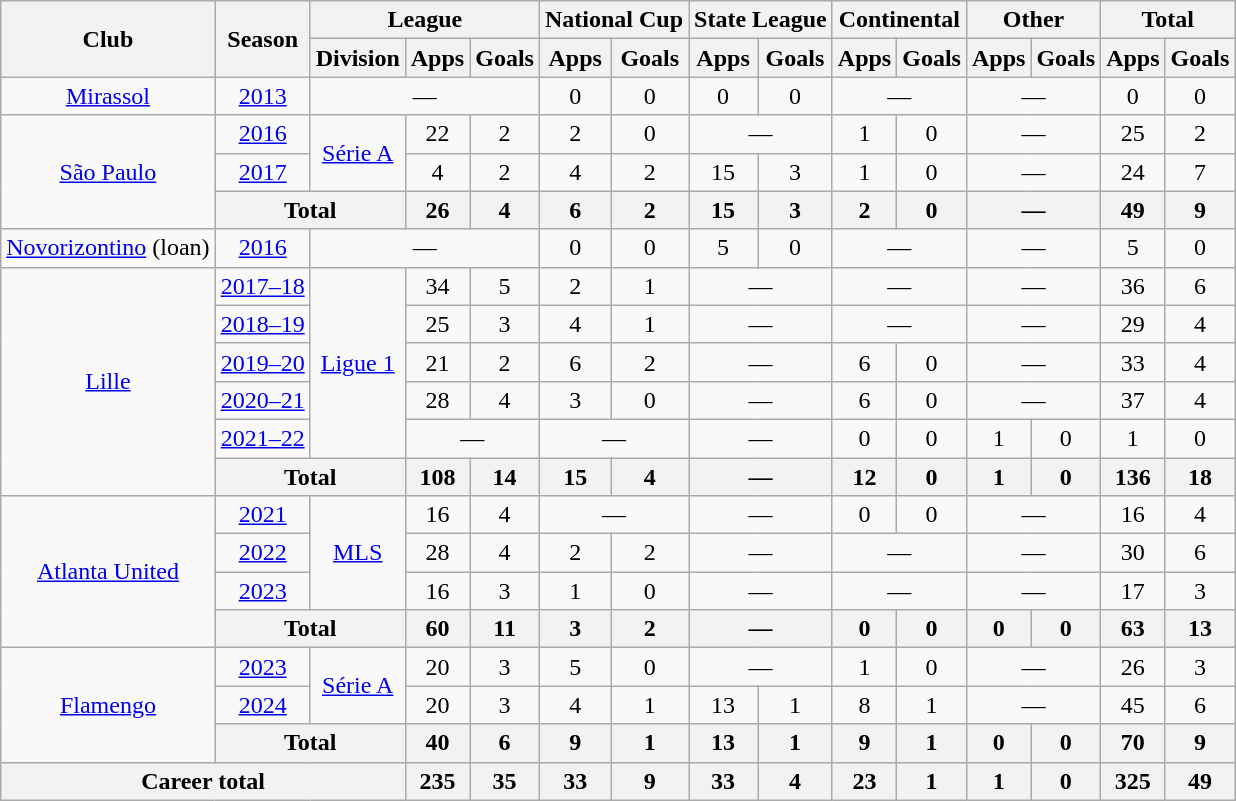<table class=wikitable style=text-align:center>
<tr>
<th rowspan=2>Club</th>
<th rowspan=2>Season</th>
<th colspan=3>League</th>
<th colspan=2>National Cup</th>
<th colspan=2>State League</th>
<th colspan=2>Continental</th>
<th colspan=2>Other</th>
<th colspan=2>Total</th>
</tr>
<tr>
<th>Division</th>
<th>Apps</th>
<th>Goals</th>
<th>Apps</th>
<th>Goals</th>
<th>Apps</th>
<th>Goals</th>
<th>Apps</th>
<th>Goals</th>
<th>Apps</th>
<th>Goals</th>
<th>Apps</th>
<th>Goals</th>
</tr>
<tr>
<td><a href='#'>Mirassol</a></td>
<td><a href='#'>2013</a></td>
<td colspan=3>—</td>
<td>0</td>
<td>0</td>
<td>0</td>
<td>0</td>
<td colspan=2>—</td>
<td colspan=2>—</td>
<td>0</td>
<td>0</td>
</tr>
<tr>
<td rowspan=3><a href='#'>São Paulo</a></td>
<td><a href='#'>2016</a></td>
<td rowspan=2><a href='#'>Série A</a></td>
<td>22</td>
<td>2</td>
<td>2</td>
<td>0</td>
<td colspan=2>—</td>
<td>1</td>
<td>0</td>
<td colspan=2>—</td>
<td>25</td>
<td>2</td>
</tr>
<tr>
<td><a href='#'>2017</a></td>
<td>4</td>
<td>2</td>
<td>4</td>
<td>2</td>
<td>15</td>
<td>3</td>
<td>1</td>
<td>0</td>
<td colspan=2>—</td>
<td>24</td>
<td>7</td>
</tr>
<tr>
<th colspan=2>Total</th>
<th>26</th>
<th>4</th>
<th>6</th>
<th>2</th>
<th>15</th>
<th>3</th>
<th>2</th>
<th>0</th>
<th colspan=2>—</th>
<th>49</th>
<th>9</th>
</tr>
<tr>
<td><a href='#'>Novorizontino</a> (loan)</td>
<td><a href='#'>2016</a></td>
<td colspan=3>—</td>
<td>0</td>
<td>0</td>
<td>5</td>
<td>0</td>
<td colspan=2>—</td>
<td colspan=2>—</td>
<td>5</td>
<td>0</td>
</tr>
<tr>
<td rowspan=6><a href='#'>Lille</a></td>
<td><a href='#'>2017–18</a></td>
<td rowspan=5><a href='#'>Ligue 1</a></td>
<td>34</td>
<td>5</td>
<td>2</td>
<td>1</td>
<td colspan=2>—</td>
<td colspan=2>—</td>
<td colspan=2>—</td>
<td>36</td>
<td>6</td>
</tr>
<tr>
<td><a href='#'>2018–19</a></td>
<td>25</td>
<td>3</td>
<td>4</td>
<td>1</td>
<td colspan=2>—</td>
<td colspan=2>—</td>
<td colspan=2>—</td>
<td>29</td>
<td>4</td>
</tr>
<tr>
<td><a href='#'>2019–20</a></td>
<td>21</td>
<td>2</td>
<td>6</td>
<td>2</td>
<td colspan=2>—</td>
<td>6</td>
<td>0</td>
<td colspan=2>—</td>
<td>33</td>
<td>4</td>
</tr>
<tr>
<td><a href='#'>2020–21</a></td>
<td>28</td>
<td>4</td>
<td>3</td>
<td>0</td>
<td colspan=2>—</td>
<td>6</td>
<td>0</td>
<td colspan=2>—</td>
<td>37</td>
<td>4</td>
</tr>
<tr>
<td><a href='#'>2021–22</a></td>
<td colspan=2>—</td>
<td colspan=2>—</td>
<td colspan=2>—</td>
<td>0</td>
<td>0</td>
<td>1</td>
<td>0</td>
<td>1</td>
<td>0</td>
</tr>
<tr>
<th colspan=2>Total</th>
<th>108</th>
<th>14</th>
<th>15</th>
<th>4</th>
<th colspan=2>—</th>
<th>12</th>
<th>0</th>
<th>1</th>
<th>0</th>
<th>136</th>
<th>18</th>
</tr>
<tr>
<td rowspan="4"><a href='#'>Atlanta United</a></td>
<td><a href='#'>2021</a></td>
<td rowspan=3><a href='#'>MLS</a></td>
<td>16</td>
<td>4</td>
<td colspan=2>—</td>
<td colspan=2>—</td>
<td>0</td>
<td>0</td>
<td colspan=2>—</td>
<td>16</td>
<td>4</td>
</tr>
<tr>
<td><a href='#'>2022</a></td>
<td>28</td>
<td>4</td>
<td>2</td>
<td>2</td>
<td colspan=2>—</td>
<td colspan=2>—</td>
<td colspan=2>—</td>
<td>30</td>
<td>6</td>
</tr>
<tr>
<td><a href='#'>2023</a></td>
<td>16</td>
<td>3</td>
<td>1</td>
<td>0</td>
<td colspan=2>—</td>
<td colspan=2>—</td>
<td colspan=2>—</td>
<td>17</td>
<td>3</td>
</tr>
<tr>
<th colspan=2>Total</th>
<th>60</th>
<th>11</th>
<th>3</th>
<th>2</th>
<th colspan=2>—</th>
<th>0</th>
<th>0</th>
<th>0</th>
<th>0</th>
<th>63</th>
<th>13</th>
</tr>
<tr>
<td rowspan="3"><a href='#'>Flamengo</a></td>
<td><a href='#'>2023</a></td>
<td rowspan="2"><a href='#'>Série A</a></td>
<td>20</td>
<td>3</td>
<td>5</td>
<td>0</td>
<td colspan=2>—</td>
<td>1</td>
<td>0</td>
<td colspan=2>—</td>
<td>26</td>
<td>3</td>
</tr>
<tr>
<td><a href='#'>2024</a></td>
<td>20</td>
<td>3</td>
<td>4</td>
<td>1</td>
<td>13</td>
<td>1</td>
<td>8</td>
<td>1</td>
<td colspan=2>—</td>
<td>45</td>
<td>6</td>
</tr>
<tr>
<th colspan=2>Total</th>
<th>40</th>
<th>6</th>
<th>9</th>
<th>1</th>
<th>13</th>
<th>1</th>
<th>9</th>
<th>1</th>
<th>0</th>
<th>0</th>
<th>70</th>
<th>9</th>
</tr>
<tr>
<th colspan=3>Career total</th>
<th>235</th>
<th>35</th>
<th>33</th>
<th>9</th>
<th>33</th>
<th>4</th>
<th>23</th>
<th>1</th>
<th>1</th>
<th>0</th>
<th>325</th>
<th>49</th>
</tr>
</table>
